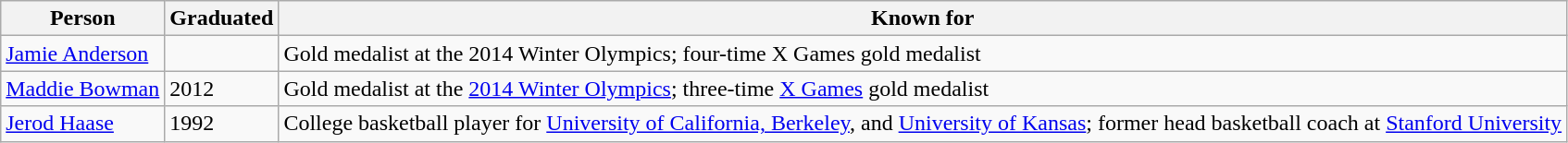<table class="wikitable">
<tr>
<th>Person</th>
<th>Graduated</th>
<th>Known for</th>
</tr>
<tr>
<td><a href='#'>Jamie Anderson</a></td>
<td></td>
<td>Gold medalist at the 2014 Winter Olympics; four-time X Games gold medalist</td>
</tr>
<tr>
<td><a href='#'>Maddie Bowman</a></td>
<td>2012</td>
<td>Gold medalist at the <a href='#'>2014 Winter Olympics</a>; three-time <a href='#'>X Games</a> gold medalist</td>
</tr>
<tr>
<td><a href='#'>Jerod Haase</a></td>
<td>1992</td>
<td>College basketball player for <a href='#'>University of California, Berkeley</a>, and <a href='#'>University of Kansas</a>; former head basketball coach at <a href='#'>Stanford University</a></td>
</tr>
</table>
